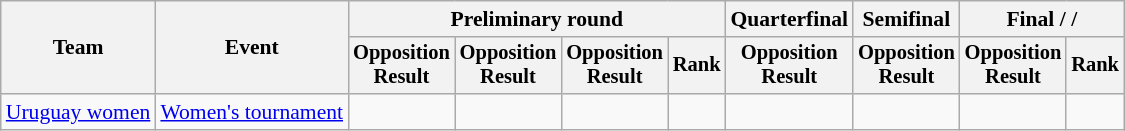<table class="wikitable" style="font-size:90%;text-align:center">
<tr>
<th rowspan=2>Team</th>
<th rowspan=2>Event</th>
<th colspan=4>Preliminary round</th>
<th>Quarterfinal</th>
<th>Semifinal</th>
<th colspan=2>Final /  / </th>
</tr>
<tr style=font-size:95%>
<th>Opposition<br>Result</th>
<th>Opposition<br>Result</th>
<th>Opposition<br>Result</th>
<th>Rank</th>
<th>Opposition<br>Result</th>
<th>Opposition<br>Result</th>
<th>Opposition<br>Result</th>
<th>Rank</th>
</tr>
<tr>
<td style="text-align:left"><a href='#'>Uruguay women</a></td>
<td style="text-align:left"><a href='#'>Women's tournament</a></td>
<td></td>
<td></td>
<td></td>
<td></td>
<td></td>
<td></td>
<td></td>
<td></td>
</tr>
</table>
